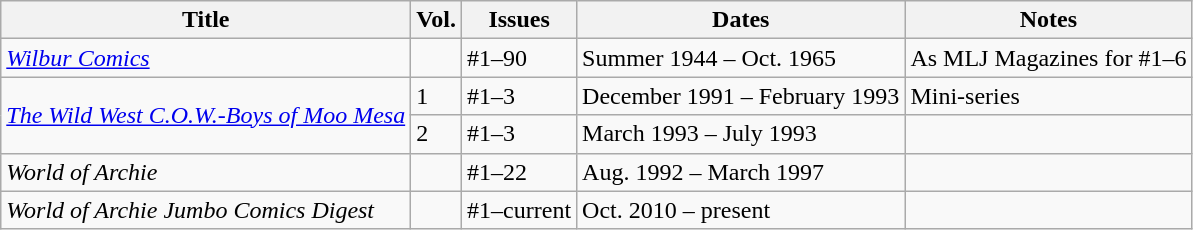<table class="wikitable">
<tr>
<th>Title</th>
<th>Vol.</th>
<th>Issues</th>
<th>Dates</th>
<th>Notes</th>
</tr>
<tr>
<td><em><a href='#'>Wilbur Comics</a></em></td>
<td></td>
<td>#1–90</td>
<td>Summer 1944 – Oct. 1965</td>
<td>As MLJ Magazines for #1–6</td>
</tr>
<tr>
<td rowspan="2"><em><a href='#'>The Wild West C.O.W.-Boys of Moo Mesa</a></em></td>
<td>1</td>
<td>#1–3</td>
<td>December 1991 – February 1993</td>
<td>Mini-series</td>
</tr>
<tr>
<td>2</td>
<td>#1–3</td>
<td>March 1993 – July 1993</td>
<td></td>
</tr>
<tr>
<td><em>World of Archie</em></td>
<td></td>
<td>#1–22</td>
<td>Aug. 1992 – March 1997</td>
<td></td>
</tr>
<tr>
<td><em>World of Archie Jumbo Comics Digest</em></td>
<td></td>
<td>#1–current</td>
<td>Oct. 2010 – present</td>
<td></td>
</tr>
</table>
